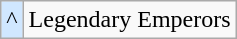<table class="wikitable">
<tr>
<td style="background:#d0e7ff;">^</td>
<td>Legendary Emperors</td>
</tr>
</table>
